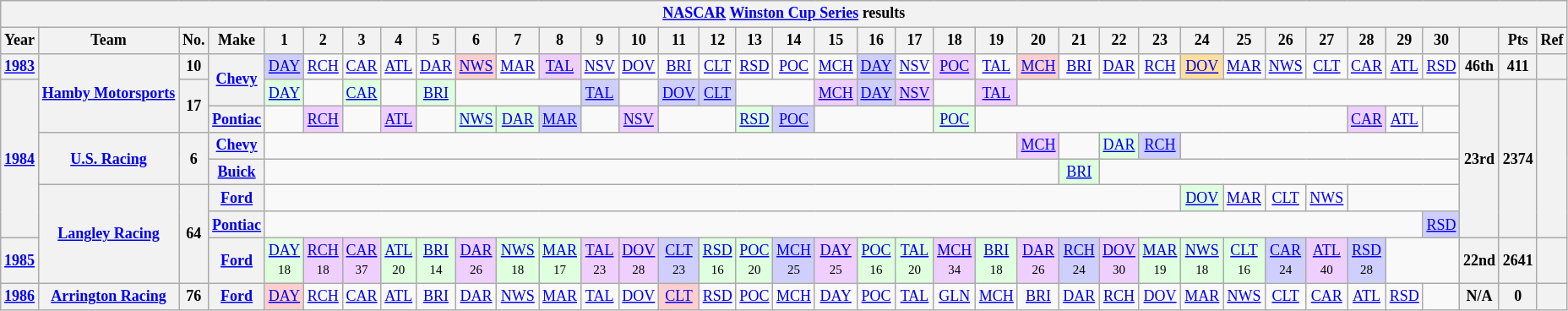<table class="wikitable" style="text-align:center; font-size:75%">
<tr>
<th colspan=45><a href='#'>NASCAR</a> <a href='#'>Winston Cup Series</a> results</th>
</tr>
<tr>
<th>Year</th>
<th>Team</th>
<th>No.</th>
<th>Make</th>
<th>1</th>
<th>2</th>
<th>3</th>
<th>4</th>
<th>5</th>
<th>6</th>
<th>7</th>
<th>8</th>
<th>9</th>
<th>10</th>
<th>11</th>
<th>12</th>
<th>13</th>
<th>14</th>
<th>15</th>
<th>16</th>
<th>17</th>
<th>18</th>
<th>19</th>
<th>20</th>
<th>21</th>
<th>22</th>
<th>23</th>
<th>24</th>
<th>25</th>
<th>26</th>
<th>27</th>
<th>28</th>
<th>29</th>
<th>30</th>
<th></th>
<th>Pts</th>
<th>Ref</th>
</tr>
<tr>
<th><a href='#'>1983</a></th>
<th rowspan=3><a href='#'>Hamby Motorsports</a></th>
<th>10</th>
<th rowspan=2><a href='#'>Chevy</a></th>
<td style="background:#CFCFFF;"><a href='#'>DAY</a><br></td>
<td><a href='#'>RCH</a></td>
<td><a href='#'>CAR</a></td>
<td><a href='#'>ATL</a></td>
<td><a href='#'>DAR</a></td>
<td style="background:#FFCFCF;"><a href='#'>NWS</a><br></td>
<td><a href='#'>MAR</a></td>
<td style="background:#EFCFFF;"><a href='#'>TAL</a><br></td>
<td><a href='#'>NSV</a></td>
<td><a href='#'>DOV</a></td>
<td><a href='#'>BRI</a></td>
<td><a href='#'>CLT</a></td>
<td><a href='#'>RSD</a></td>
<td><a href='#'>POC</a></td>
<td><a href='#'>MCH</a></td>
<td style="background:#CFCFFF;"><a href='#'>DAY</a><br></td>
<td><a href='#'>NSV</a></td>
<td style="background:#EFCFFF;"><a href='#'>POC</a><br></td>
<td><a href='#'>TAL</a></td>
<td style="background:#FFCFCF;"><a href='#'>MCH</a><br></td>
<td><a href='#'>BRI</a></td>
<td><a href='#'>DAR</a></td>
<td><a href='#'>RCH</a></td>
<td style="background:#FFDF9F;"><a href='#'>DOV</a><br></td>
<td><a href='#'>MAR</a></td>
<td><a href='#'>NWS</a></td>
<td><a href='#'>CLT</a></td>
<td><a href='#'>CAR</a></td>
<td><a href='#'>ATL</a></td>
<td><a href='#'>RSD</a></td>
<th>46th</th>
<th>411</th>
<th></th>
</tr>
<tr>
<th rowspan=6><a href='#'>1984</a></th>
<th rowspan=2>17</th>
<td style="background:#DFFFDF;"><a href='#'>DAY</a><br></td>
<td></td>
<td style="background:#DFFFDF;"><a href='#'>CAR</a><br></td>
<td></td>
<td style="background:#DFFFDF;"><a href='#'>BRI</a><br></td>
<td colspan=3></td>
<td style="background:#CFCFFF;"><a href='#'>TAL</a><br></td>
<td></td>
<td style="background:#CFCFFF;"><a href='#'>DOV</a><br></td>
<td style="background:#CFCFFF;"><a href='#'>CLT</a><br></td>
<td colspan=2></td>
<td style="background:#EFCFFF;"><a href='#'>MCH</a><br></td>
<td style="background:#CFCFFF;"><a href='#'>DAY</a><br></td>
<td style="background:#EFCFFF;"><a href='#'>NSV</a><br></td>
<td></td>
<td style="background:#EFCFFF;"><a href='#'>TAL</a><br></td>
<td colspan=11></td>
<th rowspan=6>23rd</th>
<th rowspan=6>2374</th>
<th rowspan=6></th>
</tr>
<tr>
<th><a href='#'>Pontiac</a></th>
<td></td>
<td style="background:#EFCFFF;"><a href='#'>RCH</a><br></td>
<td></td>
<td style="background:#EFCFFF;"><a href='#'>ATL</a><br></td>
<td></td>
<td style="background:#DFFFDF;"><a href='#'>NWS</a><br></td>
<td style="background:#DFFFDF;"><a href='#'>DAR</a><br></td>
<td style="background:#CFCFFF;"><a href='#'>MAR</a><br></td>
<td></td>
<td style="background:#EFCFFF;"><a href='#'>NSV</a><br></td>
<td colspan=2></td>
<td style="background:#DFFFDF;"><a href='#'>RSD</a><br></td>
<td style="background:#CFCFFF;"><a href='#'>POC</a><br></td>
<td colspan=3></td>
<td style="background:#DFFFDF;"><a href='#'>POC</a><br></td>
<td colspan=9></td>
<td style="background:#EFCFFF;"><a href='#'>CAR</a><br></td>
<td><a href='#'>ATL</a></td>
<td></td>
</tr>
<tr>
<th rowspan=2><a href='#'>U.S. Racing</a></th>
<th rowspan=2>6</th>
<th><a href='#'>Chevy</a></th>
<td colspan=19></td>
<td style="background:#EFCFFF;"><a href='#'>MCH</a><br></td>
<td></td>
<td style="background:#DFFFDF;"><a href='#'>DAR</a><br></td>
<td style="background:#CFCFFF;"><a href='#'>RCH</a><br></td>
<td colspan=7></td>
</tr>
<tr>
<th><a href='#'>Buick</a></th>
<td colspan=20></td>
<td style="background:#DFFFDF;"><a href='#'>BRI</a><br></td>
<td colspan=9></td>
</tr>
<tr>
<th rowspan=3><a href='#'>Langley Racing</a></th>
<th rowspan=3>64</th>
<th><a href='#'>Ford</a></th>
<td colspan=23></td>
<td style="background:#DFFFDF;"><a href='#'>DOV</a><br></td>
<td><a href='#'>MAR</a></td>
<td><a href='#'>CLT</a></td>
<td><a href='#'>NWS</a></td>
<td colspan=3></td>
</tr>
<tr>
<th><a href='#'>Pontiac</a></th>
<td colspan=29></td>
<td style="background:#CFCFFF;"><a href='#'>RSD</a><br></td>
</tr>
<tr>
<th><a href='#'>1985</a></th>
<th><a href='#'>Ford</a></th>
<td style="background:#DFFFDF;"><a href='#'>DAY</a><br><small>18</small></td>
<td style="background:#EFCFFF;"><a href='#'>RCH</a><br><small>18</small></td>
<td style="background:#EFCFFF;"><a href='#'>CAR</a><br><small>37</small></td>
<td style="background:#DFFFDF;"><a href='#'>ATL</a><br><small>20</small></td>
<td style="background:#DFFFDF;"><a href='#'>BRI</a><br><small>14</small></td>
<td style="background:#EFCFFF;"><a href='#'>DAR</a><br><small>26</small></td>
<td style="background:#DFFFDF;"><a href='#'>NWS</a><br><small>18</small></td>
<td style="background:#DFFFDF;"><a href='#'>MAR</a><br><small>17</small></td>
<td style="background:#EFCFFF;"><a href='#'>TAL</a><br><small>23</small></td>
<td style="background:#EFCFFF;"><a href='#'>DOV</a><br><small>28</small></td>
<td style="background:#CFCFFF;"><a href='#'>CLT</a><br><small>23</small></td>
<td style="background:#DFFFDF;"><a href='#'>RSD</a><br><small>16</small></td>
<td style="background:#DFFFDF;"><a href='#'>POC</a><br><small>20</small></td>
<td style="background:#CFCFFF;"><a href='#'>MCH</a><br><small>25</small></td>
<td style="background:#EFCFFF;"><a href='#'>DAY</a><br><small>25</small></td>
<td style="background:#DFFFDF;"><a href='#'>POC</a><br><small>16</small></td>
<td style="background:#DFFFDF;"><a href='#'>TAL</a><br><small>20</small></td>
<td style="background:#EFCFFF;"><a href='#'>MCH</a><br><small>34</small></td>
<td style="background:#DFFFDF;"><a href='#'>BRI</a><br><small>18</small></td>
<td style="background:#EFCFFF;"><a href='#'>DAR</a><br><small>26</small></td>
<td style="background:#CFCFFF;"><a href='#'>RCH</a><br><small>24</small></td>
<td style="background:#EFCFFF;"><a href='#'>DOV</a><br><small>30</small></td>
<td style="background:#DFFFDF;"><a href='#'>MAR</a><br><small>19</small></td>
<td style="background:#DFFFDF;"><a href='#'>NWS</a><br><small>18</small></td>
<td style="background:#DFFFDF;"><a href='#'>CLT</a><br><small>16</small></td>
<td style="background:#CFCFFF;"><a href='#'>CAR</a><br><small>24</small></td>
<td style="background:#EFCFFF;"><a href='#'>ATL</a><br><small>40</small></td>
<td style="background:#CFCFFF;"><a href='#'>RSD</a><br><small>28</small></td>
<td colspan=2></td>
<th>22nd</th>
<th>2641</th>
<th></th>
</tr>
<tr>
<th><a href='#'>1986</a></th>
<th><a href='#'>Arrington Racing</a></th>
<th>76</th>
<th><a href='#'>Ford</a></th>
<td style="background:#FFCFCF;"><a href='#'>DAY</a><br></td>
<td><a href='#'>RCH</a></td>
<td><a href='#'>CAR</a></td>
<td><a href='#'>ATL</a></td>
<td><a href='#'>BRI</a></td>
<td><a href='#'>DAR</a></td>
<td><a href='#'>NWS</a></td>
<td><a href='#'>MAR</a></td>
<td><a href='#'>TAL</a></td>
<td><a href='#'>DOV</a></td>
<td style="background:#FFCFCF;"><a href='#'>CLT</a><br></td>
<td><a href='#'>RSD</a></td>
<td><a href='#'>POC</a></td>
<td><a href='#'>MCH</a></td>
<td><a href='#'>DAY</a></td>
<td><a href='#'>POC</a></td>
<td><a href='#'>TAL</a></td>
<td><a href='#'>GLN</a></td>
<td><a href='#'>MCH</a></td>
<td><a href='#'>BRI</a></td>
<td><a href='#'>DAR</a></td>
<td><a href='#'>RCH</a></td>
<td><a href='#'>DOV</a></td>
<td><a href='#'>MAR</a></td>
<td><a href='#'>NWS</a></td>
<td><a href='#'>CLT</a></td>
<td><a href='#'>CAR</a></td>
<td><a href='#'>ATL</a></td>
<td><a href='#'>RSD</a></td>
<td></td>
<th>N/A</th>
<th>0</th>
<th></th>
</tr>
</table>
